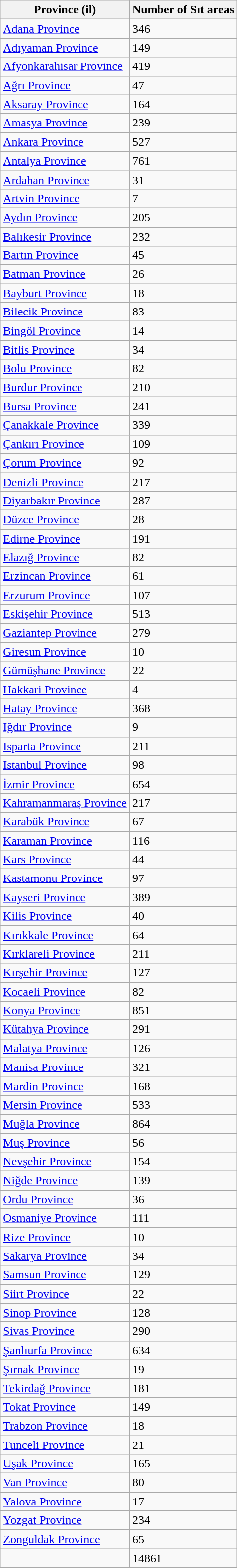<table class="sortable wikitable">
<tr>
<th>Province (il)</th>
<th>Number of Sıt areas</th>
</tr>
<tr>
<td><a href='#'>Adana Province</a></td>
<td>346</td>
</tr>
<tr>
<td><a href='#'>Adıyaman Province</a></td>
<td>149</td>
</tr>
<tr>
<td><a href='#'>Afyonkarahisar Province</a></td>
<td>419</td>
</tr>
<tr>
<td><a href='#'>Ağrı Province</a></td>
<td>47</td>
</tr>
<tr>
<td><a href='#'>Aksaray Province</a></td>
<td>164</td>
</tr>
<tr>
<td><a href='#'>Amasya Province</a></td>
<td>239</td>
</tr>
<tr>
<td><a href='#'>Ankara Province</a></td>
<td>527</td>
</tr>
<tr>
<td><a href='#'>Antalya Province</a></td>
<td>761</td>
</tr>
<tr>
<td><a href='#'>Ardahan Province</a></td>
<td>31</td>
</tr>
<tr>
<td><a href='#'>Artvin Province</a></td>
<td>7</td>
</tr>
<tr>
<td><a href='#'>Aydın Province</a></td>
<td>205</td>
</tr>
<tr>
<td><a href='#'>Balıkesir Province</a></td>
<td>232</td>
</tr>
<tr>
<td><a href='#'>Bartın Province</a></td>
<td>45</td>
</tr>
<tr>
<td><a href='#'>Batman Province</a></td>
<td>26</td>
</tr>
<tr>
<td><a href='#'>Bayburt Province</a></td>
<td>18</td>
</tr>
<tr>
<td><a href='#'>Bilecik Province</a></td>
<td>83</td>
</tr>
<tr>
<td><a href='#'>Bingöl Province</a></td>
<td>14</td>
</tr>
<tr>
<td><a href='#'>Bitlis Province</a></td>
<td>34</td>
</tr>
<tr>
<td><a href='#'>Bolu Province</a></td>
<td>82</td>
</tr>
<tr>
<td><a href='#'>Burdur Province</a></td>
<td>210</td>
</tr>
<tr>
<td><a href='#'>Bursa Province</a></td>
<td>241</td>
</tr>
<tr>
<td><a href='#'>Çanakkale Province</a></td>
<td>339</td>
</tr>
<tr>
<td><a href='#'>Çankırı Province</a></td>
<td>109</td>
</tr>
<tr>
<td><a href='#'>Çorum Province</a></td>
<td>92</td>
</tr>
<tr>
<td><a href='#'>Denizli Province</a></td>
<td>217</td>
</tr>
<tr>
<td><a href='#'>Diyarbakır Province</a></td>
<td>287</td>
</tr>
<tr>
<td><a href='#'>Düzce Province</a></td>
<td>28</td>
</tr>
<tr>
<td><a href='#'>Edirne Province</a></td>
<td>191</td>
</tr>
<tr>
<td><a href='#'>Elazığ Province</a></td>
<td>82</td>
</tr>
<tr>
<td><a href='#'>Erzincan Province</a></td>
<td>61</td>
</tr>
<tr>
<td><a href='#'>Erzurum Province</a></td>
<td>107</td>
</tr>
<tr>
<td><a href='#'>Eskişehir Province</a></td>
<td>513</td>
</tr>
<tr>
<td><a href='#'>Gaziantep Province</a></td>
<td>279</td>
</tr>
<tr>
<td><a href='#'>Giresun Province</a></td>
<td>10</td>
</tr>
<tr>
<td><a href='#'>Gümüşhane Province</a></td>
<td>22</td>
</tr>
<tr>
<td><a href='#'>Hakkari Province</a></td>
<td>4</td>
</tr>
<tr>
<td><a href='#'>Hatay Province</a></td>
<td>368</td>
</tr>
<tr>
<td><a href='#'>Iğdır Province</a></td>
<td>9</td>
</tr>
<tr>
<td><a href='#'>Isparta Province</a></td>
<td>211</td>
</tr>
<tr>
<td><a href='#'>Istanbul Province</a></td>
<td>98</td>
</tr>
<tr>
<td><a href='#'>İzmir Province</a></td>
<td>654</td>
</tr>
<tr>
<td><a href='#'>Kahramanmaraş Province</a></td>
<td>217</td>
</tr>
<tr>
<td><a href='#'>Karabük Province</a></td>
<td>67</td>
</tr>
<tr>
<td><a href='#'>Karaman Province</a></td>
<td>116</td>
</tr>
<tr>
<td><a href='#'>Kars Province</a></td>
<td>44</td>
</tr>
<tr>
<td><a href='#'>Kastamonu Province</a></td>
<td>97</td>
</tr>
<tr>
<td><a href='#'>Kayseri Province</a></td>
<td>389</td>
</tr>
<tr>
<td><a href='#'>Kilis Province</a></td>
<td>40</td>
</tr>
<tr>
<td><a href='#'>Kırıkkale Province</a></td>
<td>64</td>
</tr>
<tr>
<td><a href='#'>Kırklareli Province</a></td>
<td>211</td>
</tr>
<tr>
<td><a href='#'>Kırşehir Province</a></td>
<td>127</td>
</tr>
<tr>
<td><a href='#'>Kocaeli Province</a></td>
<td>82</td>
</tr>
<tr>
<td><a href='#'>Konya Province</a></td>
<td>851</td>
</tr>
<tr>
<td><a href='#'>Kütahya Province</a></td>
<td>291</td>
</tr>
<tr>
<td><a href='#'>Malatya Province</a></td>
<td>126</td>
</tr>
<tr>
<td><a href='#'>Manisa Province</a></td>
<td>321</td>
</tr>
<tr>
<td><a href='#'>Mardin Province</a></td>
<td>168</td>
</tr>
<tr>
<td><a href='#'>Mersin Province</a></td>
<td>533</td>
</tr>
<tr>
<td><a href='#'>Muğla Province</a></td>
<td>864</td>
</tr>
<tr>
<td><a href='#'>Muş Province</a></td>
<td>56</td>
</tr>
<tr>
<td><a href='#'>Nevşehir Province</a></td>
<td>154</td>
</tr>
<tr>
<td><a href='#'>Niğde Province</a></td>
<td>139</td>
</tr>
<tr>
<td><a href='#'>Ordu Province</a></td>
<td>36</td>
</tr>
<tr>
<td><a href='#'>Osmaniye Province</a></td>
<td>111</td>
</tr>
<tr>
<td><a href='#'>Rize Province</a></td>
<td>10</td>
</tr>
<tr>
<td><a href='#'>Sakarya Province</a></td>
<td>34</td>
</tr>
<tr>
<td><a href='#'>Samsun Province</a></td>
<td>129</td>
</tr>
<tr>
<td><a href='#'>Siirt Province</a></td>
<td>22</td>
</tr>
<tr>
<td><a href='#'>Sinop Province</a></td>
<td>128</td>
</tr>
<tr>
<td><a href='#'>Sivas Province</a></td>
<td>290</td>
</tr>
<tr>
<td><a href='#'>Şanlıurfa Province</a></td>
<td>634</td>
</tr>
<tr>
<td><a href='#'>Şırnak Province</a></td>
<td>19</td>
</tr>
<tr>
<td><a href='#'>Tekirdağ Province</a></td>
<td>181</td>
</tr>
<tr>
<td><a href='#'>Tokat Province</a></td>
<td>149</td>
</tr>
<tr>
<td><a href='#'>Trabzon Province</a></td>
<td>18</td>
</tr>
<tr>
<td><a href='#'>Tunceli Province</a></td>
<td>21</td>
</tr>
<tr>
<td><a href='#'>Uşak Province</a></td>
<td>165</td>
</tr>
<tr>
<td><a href='#'>Van Province</a></td>
<td>80</td>
</tr>
<tr>
<td><a href='#'>Yalova Province</a></td>
<td>17</td>
</tr>
<tr>
<td><a href='#'>Yozgat Province</a></td>
<td>234</td>
</tr>
<tr>
<td><a href='#'>Zonguldak Province</a></td>
<td>65</td>
</tr>
<tr>
<td></td>
<td>14861</td>
</tr>
</table>
